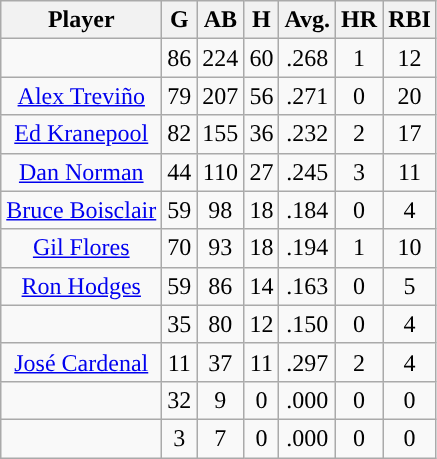<table class="wikitable sortable">
<tr>
<th>Player</th>
<th>G</th>
<th>AB</th>
<th>H</th>
<th>Avg.</th>
<th>HR</th>
<th>RBI</th>
</tr>
<tr style="text-align:center;">
<td></td>
<td>86</td>
<td>224</td>
<td>60</td>
<td>.268</td>
<td>1</td>
<td>12</td>
</tr>
<tr style="text-align:center;">
<td><a href='#'>Alex Treviño</a></td>
<td>79</td>
<td>207</td>
<td>56</td>
<td>.271</td>
<td>0</td>
<td>20</td>
</tr>
<tr align=center>
<td><a href='#'>Ed Kranepool</a></td>
<td>82</td>
<td>155</td>
<td>36</td>
<td>.232</td>
<td>2</td>
<td>17</td>
</tr>
<tr align=center>
<td><a href='#'>Dan Norman</a></td>
<td>44</td>
<td>110</td>
<td>27</td>
<td>.245</td>
<td>3</td>
<td>11</td>
</tr>
<tr align=center>
<td><a href='#'>Bruce Boisclair</a></td>
<td>59</td>
<td>98</td>
<td>18</td>
<td>.184</td>
<td>0</td>
<td>4</td>
</tr>
<tr align=center>
<td><a href='#'>Gil Flores</a></td>
<td>70</td>
<td>93</td>
<td>18</td>
<td>.194</td>
<td>1</td>
<td>10</td>
</tr>
<tr align=center>
<td><a href='#'>Ron Hodges</a></td>
<td>59</td>
<td>86</td>
<td>14</td>
<td>.163</td>
<td>0</td>
<td>5</td>
</tr>
<tr align=center>
<td></td>
<td>35</td>
<td>80</td>
<td>12</td>
<td>.150</td>
<td>0</td>
<td>4</td>
</tr>
<tr style="text-align:center;">
<td><a href='#'>José Cardenal</a></td>
<td>11</td>
<td>37</td>
<td>11</td>
<td>.297</td>
<td>2</td>
<td>4</td>
</tr>
<tr align=center>
<td></td>
<td>32</td>
<td>9</td>
<td>0</td>
<td>.000</td>
<td>0</td>
<td>0</td>
</tr>
<tr style="text-align:center;">
<td></td>
<td>3</td>
<td>7</td>
<td>0</td>
<td>.000</td>
<td>0</td>
<td>0</td>
</tr>
</table>
